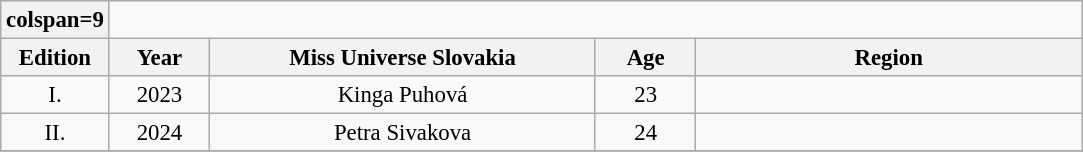<table class="wikitable sortable" style="font-size: 95%; text-align:center">
<tr>
<th>colspan=9 </th>
</tr>
<tr>
<th width="60">Edition</th>
<th width="60">Year</th>
<th width="250">Miss Universe Slovakia</th>
<th width="60">Age</th>
<th width="250">Region</th>
</tr>
<tr>
<td>I.</td>
<td>2023</td>
<td>Kinga Puhová</td>
<td>23</td>
<td></td>
</tr>
<tr>
<td>II.</td>
<td>2024</td>
<td>Petra Sivakova</td>
<td>24</td>
<td></td>
</tr>
<tr>
</tr>
</table>
